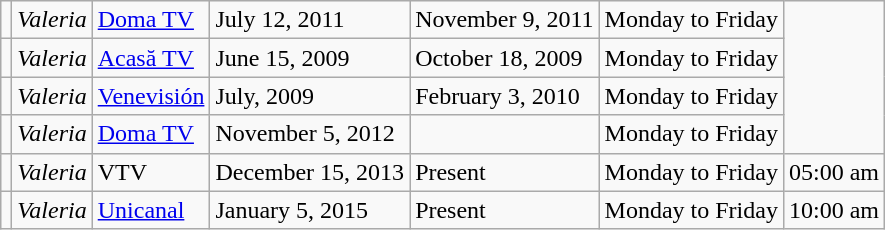<table class="wikitable">
<tr>
<td></td>
<td><em>Valeria</em></td>
<td><a href='#'>Doma TV</a></td>
<td>July 12, 2011</td>
<td>November 9, 2011</td>
<td>Monday to Friday</td>
</tr>
<tr>
<td></td>
<td><em>Valeria</em></td>
<td><a href='#'>Acasă TV</a></td>
<td>June 15, 2009</td>
<td>October 18, 2009</td>
<td>Monday to Friday</td>
</tr>
<tr>
<td></td>
<td><em>Valeria</em></td>
<td><a href='#'>Venevisión</a></td>
<td>July, 2009</td>
<td>February 3, 2010</td>
<td>Monday to Friday</td>
</tr>
<tr>
<td></td>
<td><em>Valeria</em></td>
<td><a href='#'>Doma TV</a></td>
<td>November 5, 2012</td>
<td></td>
<td>Monday to Friday</td>
</tr>
<tr>
<td></td>
<td><em>Valeria</em></td>
<td>VTV</td>
<td>December 15, 2013</td>
<td>Present</td>
<td>Monday to Friday</td>
<td>05:00 am</td>
</tr>
<tr>
<td></td>
<td><em>Valeria</em></td>
<td><a href='#'>Unicanal</a></td>
<td>January 5, 2015</td>
<td>Present</td>
<td>Monday to Friday</td>
<td>10:00 am</td>
</tr>
</table>
